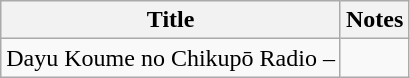<table class="wikitable">
<tr>
<th>Title</th>
<th>Notes</th>
</tr>
<tr>
<td>Dayu Koume no Chikupō Radio – </td>
<td></td>
</tr>
</table>
